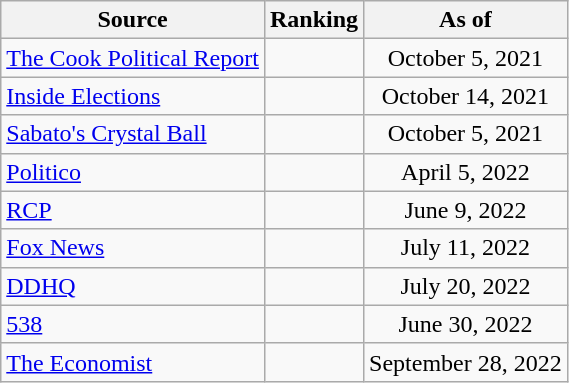<table class="wikitable" style="text-align:center">
<tr>
<th>Source</th>
<th>Ranking</th>
<th>As of</th>
</tr>
<tr>
<td align=left><a href='#'>The Cook Political Report</a></td>
<td></td>
<td>October 5, 2021</td>
</tr>
<tr>
<td align=left><a href='#'>Inside Elections</a></td>
<td></td>
<td>October 14, 2021</td>
</tr>
<tr>
<td align=left><a href='#'>Sabato's Crystal Ball</a></td>
<td></td>
<td>October 5, 2021</td>
</tr>
<tr>
<td style="text-align:left;"><a href='#'>Politico</a></td>
<td></td>
<td>April 5, 2022</td>
</tr>
<tr>
<td style="text-align:left;"><a href='#'>RCP</a></td>
<td></td>
<td>June 9, 2022</td>
</tr>
<tr>
<td align=left><a href='#'>Fox News</a></td>
<td></td>
<td>July 11, 2022</td>
</tr>
<tr>
<td style="text-align:left;"><a href='#'>DDHQ</a></td>
<td></td>
<td>July 20, 2022</td>
</tr>
<tr>
<td style="text-align:left;"><a href='#'>538</a></td>
<td></td>
<td>June 30, 2022</td>
</tr>
<tr>
<td align="left"><a href='#'>The Economist</a></td>
<td></td>
<td>September 28, 2022</td>
</tr>
</table>
